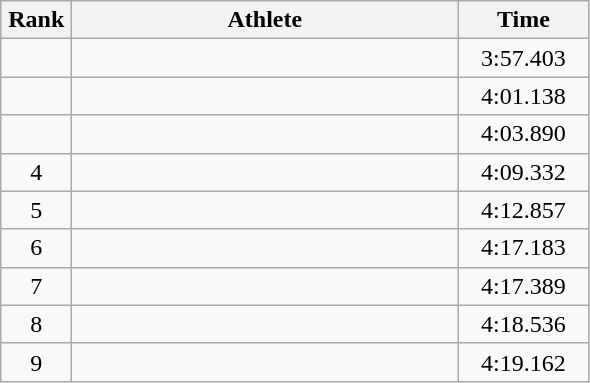<table class=wikitable style="text-align:center">
<tr>
<th width=40>Rank</th>
<th width=250>Athlete</th>
<th width=80>Time</th>
</tr>
<tr>
<td></td>
<td align=left></td>
<td>3:57.403</td>
</tr>
<tr>
<td></td>
<td align=left></td>
<td>4:01.138</td>
</tr>
<tr>
<td></td>
<td align=left></td>
<td>4:03.890</td>
</tr>
<tr>
<td>4</td>
<td align=left></td>
<td>4:09.332</td>
</tr>
<tr>
<td>5</td>
<td align=left></td>
<td>4:12.857</td>
</tr>
<tr>
<td>6</td>
<td align=left></td>
<td>4:17.183</td>
</tr>
<tr>
<td>7</td>
<td align=left></td>
<td>4:17.389</td>
</tr>
<tr>
<td>8</td>
<td align=left></td>
<td>4:18.536</td>
</tr>
<tr>
<td>9</td>
<td align=left></td>
<td>4:19.162</td>
</tr>
</table>
